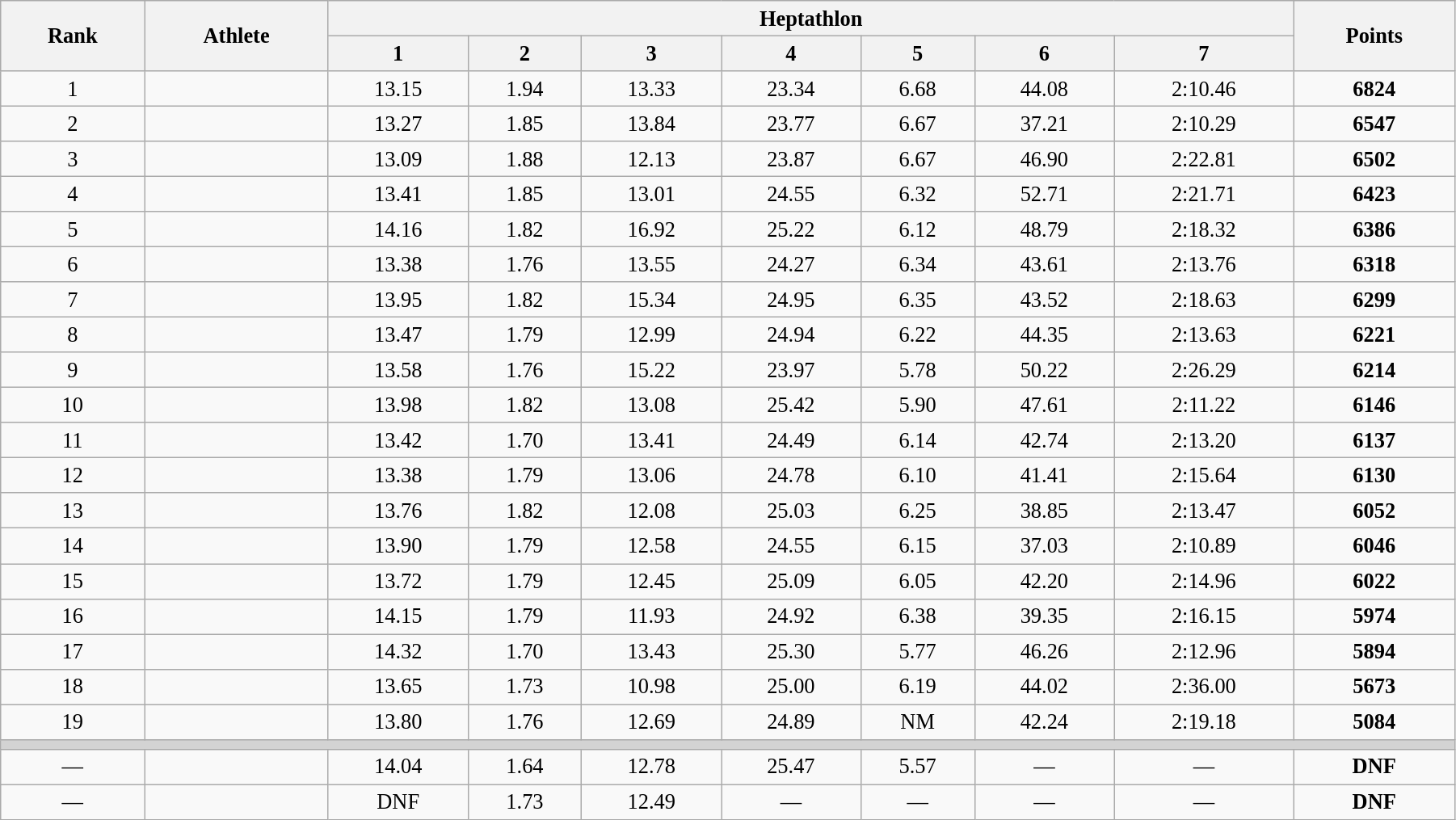<table class="wikitable" style=" text-align:center; font-size:110%;" width="95%">
<tr>
<th rowspan="2">Rank</th>
<th rowspan="2">Athlete</th>
<th colspan="7">Heptathlon</th>
<th rowspan="2">Points</th>
</tr>
<tr>
<th>1</th>
<th>2</th>
<th>3</th>
<th>4</th>
<th>5</th>
<th>6</th>
<th>7</th>
</tr>
<tr>
<td>1</td>
<td align=left></td>
<td>13.15</td>
<td>1.94</td>
<td>13.33</td>
<td>23.34</td>
<td>6.68</td>
<td>44.08</td>
<td>2:10.46</td>
<td><strong>6824</strong></td>
</tr>
<tr>
<td>2</td>
<td align=left></td>
<td>13.27</td>
<td>1.85</td>
<td>13.84</td>
<td>23.77</td>
<td>6.67</td>
<td>37.21</td>
<td>2:10.29</td>
<td><strong>6547</strong></td>
</tr>
<tr>
<td>3</td>
<td align=left></td>
<td>13.09</td>
<td>1.88</td>
<td>12.13</td>
<td>23.87</td>
<td>6.67</td>
<td>46.90</td>
<td>2:22.81</td>
<td><strong>6502</strong></td>
</tr>
<tr>
<td>4</td>
<td align=left></td>
<td>13.41</td>
<td>1.85</td>
<td>13.01</td>
<td>24.55</td>
<td>6.32</td>
<td>52.71</td>
<td>2:21.71</td>
<td><strong>6423</strong></td>
</tr>
<tr>
<td>5</td>
<td align=left></td>
<td>14.16</td>
<td>1.82</td>
<td>16.92</td>
<td>25.22</td>
<td>6.12</td>
<td>48.79</td>
<td>2:18.32</td>
<td><strong>6386</strong></td>
</tr>
<tr>
<td>6</td>
<td align=left></td>
<td>13.38</td>
<td>1.76</td>
<td>13.55</td>
<td>24.27</td>
<td>6.34</td>
<td>43.61</td>
<td>2:13.76</td>
<td><strong>6318</strong></td>
</tr>
<tr>
<td>7</td>
<td align=left></td>
<td>13.95</td>
<td>1.82</td>
<td>15.34</td>
<td>24.95</td>
<td>6.35</td>
<td>43.52</td>
<td>2:18.63</td>
<td><strong>6299</strong></td>
</tr>
<tr>
<td>8</td>
<td align=left></td>
<td>13.47</td>
<td>1.79</td>
<td>12.99</td>
<td>24.94</td>
<td>6.22</td>
<td>44.35</td>
<td>2:13.63</td>
<td><strong>6221</strong></td>
</tr>
<tr>
<td>9</td>
<td align=left></td>
<td>13.58</td>
<td>1.76</td>
<td>15.22</td>
<td>23.97</td>
<td>5.78</td>
<td>50.22</td>
<td>2:26.29</td>
<td><strong>6214</strong></td>
</tr>
<tr>
<td>10</td>
<td align=left></td>
<td>13.98</td>
<td>1.82</td>
<td>13.08</td>
<td>25.42</td>
<td>5.90</td>
<td>47.61</td>
<td>2:11.22</td>
<td><strong>6146</strong></td>
</tr>
<tr>
<td>11</td>
<td align=left></td>
<td>13.42</td>
<td>1.70</td>
<td>13.41</td>
<td>24.49</td>
<td>6.14</td>
<td>42.74</td>
<td>2:13.20</td>
<td><strong>6137</strong></td>
</tr>
<tr>
<td>12</td>
<td align=left></td>
<td>13.38</td>
<td>1.79</td>
<td>13.06</td>
<td>24.78</td>
<td>6.10</td>
<td>41.41</td>
<td>2:15.64</td>
<td><strong>6130</strong></td>
</tr>
<tr>
<td>13</td>
<td align=left></td>
<td>13.76</td>
<td>1.82</td>
<td>12.08</td>
<td>25.03</td>
<td>6.25</td>
<td>38.85</td>
<td>2:13.47</td>
<td><strong>6052</strong></td>
</tr>
<tr>
<td>14</td>
<td align=left></td>
<td>13.90</td>
<td>1.79</td>
<td>12.58</td>
<td>24.55</td>
<td>6.15</td>
<td>37.03</td>
<td>2:10.89</td>
<td><strong>6046</strong></td>
</tr>
<tr>
<td>15</td>
<td align=left></td>
<td>13.72</td>
<td>1.79</td>
<td>12.45</td>
<td>25.09</td>
<td>6.05</td>
<td>42.20</td>
<td>2:14.96</td>
<td><strong>6022</strong></td>
</tr>
<tr>
<td>16</td>
<td align=left></td>
<td>14.15</td>
<td>1.79</td>
<td>11.93</td>
<td>24.92</td>
<td>6.38</td>
<td>39.35</td>
<td>2:16.15</td>
<td><strong>5974</strong></td>
</tr>
<tr>
<td>17</td>
<td align=left></td>
<td>14.32</td>
<td>1.70</td>
<td>13.43</td>
<td>25.30</td>
<td>5.77</td>
<td>46.26</td>
<td>2:12.96</td>
<td><strong>5894</strong></td>
</tr>
<tr>
<td>18</td>
<td align=left></td>
<td>13.65</td>
<td>1.73</td>
<td>10.98</td>
<td>25.00</td>
<td>6.19</td>
<td>44.02</td>
<td>2:36.00</td>
<td><strong>5673</strong></td>
</tr>
<tr>
<td>19</td>
<td align=left></td>
<td>13.80</td>
<td>1.76</td>
<td>12.69</td>
<td>24.89</td>
<td>NM</td>
<td>42.24</td>
<td>2:19.18</td>
<td><strong>5084</strong></td>
</tr>
<tr>
<td colspan=10 bgcolor=lightgray></td>
</tr>
<tr>
<td>—</td>
<td align=left></td>
<td>14.04</td>
<td>1.64</td>
<td>12.78</td>
<td>25.47</td>
<td>5.57</td>
<td>—</td>
<td>—</td>
<td><strong>DNF </strong></td>
</tr>
<tr>
<td>—</td>
<td align=left></td>
<td>DNF</td>
<td>1.73</td>
<td>12.49</td>
<td>—</td>
<td>—</td>
<td>—</td>
<td>—</td>
<td><strong>DNF  </strong></td>
</tr>
</table>
